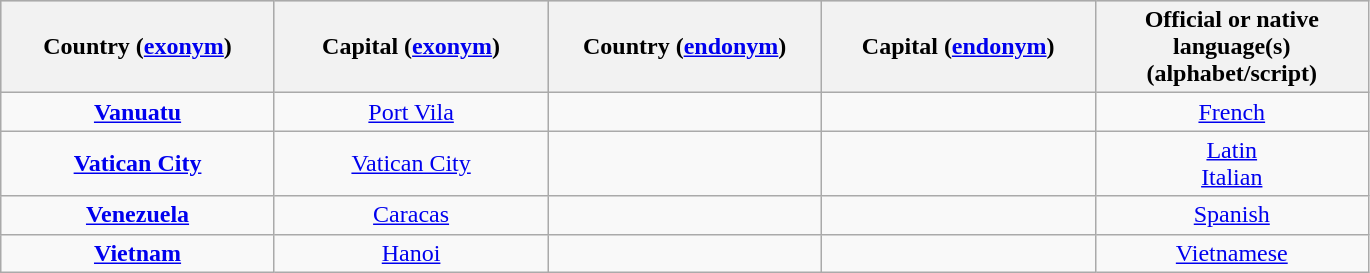<table style="text-align:center;" class="wikitable">
<tr style="background:#ccc;">
<th style="width:175px;">Country (<a href='#'>exonym</a>)</th>
<th style="width:175px;">Capital (<a href='#'>exonym</a>)</th>
<th style="width:175px;">Country (<a href='#'>endonym</a>)</th>
<th style="width:175px;">Capital (<a href='#'>endonym</a>)</th>
<th style="width:175px;">Official or native language(s) (alphabet/script)</th>
</tr>
<tr>
<td> <strong><a href='#'>Vanuatu</a></strong></td>
<td><a href='#'>Port Vila</a></td>
<td><strong></strong></td>
<td><strong></strong></td>
<td><a href='#'>French</a></td>
</tr>
<tr>
<td> <strong><a href='#'>Vatican City</a></strong></td>
<td><a href='#'>Vatican City</a></td>
<td><strong><br></strong></td>
<td><strong><br></strong></td>
<td><a href='#'>Latin</a><br><a href='#'>Italian</a></td>
</tr>
<tr>
<td> <strong><a href='#'>Venezuela</a></strong></td>
<td><a href='#'>Caracas</a></td>
<td><strong></strong></td>
<td><strong></strong></td>
<td><a href='#'>Spanish</a></td>
</tr>
<tr>
<td> <strong><a href='#'>Vietnam</a></strong></td>
<td><a href='#'>Hanoi</a></td>
<td><strong></strong></td>
<td><strong></strong></td>
<td><a href='#'>Vietnamese</a></td>
</tr>
</table>
